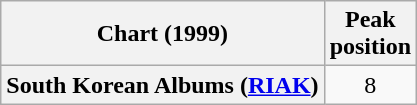<table class="wikitable plainrowheaders">
<tr>
<th>Chart (1999)</th>
<th>Peak<br>position</th>
</tr>
<tr>
<th scope="row">South Korean Albums (<a href='#'>RIAK</a>)</th>
<td style="text-align:center;">8</td>
</tr>
</table>
